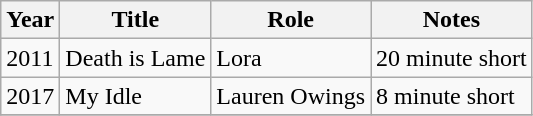<table class="wikitable sortable" style="width:1000;">
<tr>
<th>Year</th>
<th>Title</th>
<th>Role</th>
<th>Notes</th>
</tr>
<tr>
<td>2011</td>
<td>Death is Lame</td>
<td>Lora</td>
<td>20 minute short</td>
</tr>
<tr>
<td>2017</td>
<td>My Idle</td>
<td>Lauren Owings</td>
<td>8 minute short</td>
</tr>
<tr>
</tr>
</table>
